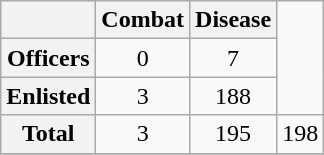<table border ="1" class="wikitable floatright" style="width 20%">
<tr>
<th></th>
<th>Combat</th>
<th>Disease</th>
</tr>
<tr>
<th>Officers</th>
<td align="center">0</td>
<td align="center">7</td>
</tr>
<tr>
<th>Enlisted</th>
<td align="center">3</td>
<td align="center">188</td>
</tr>
<tr>
<th>Total</th>
<td align="center">3</td>
<td align="center">195</td>
<td align="center">198</td>
</tr>
<tr>
</tr>
</table>
